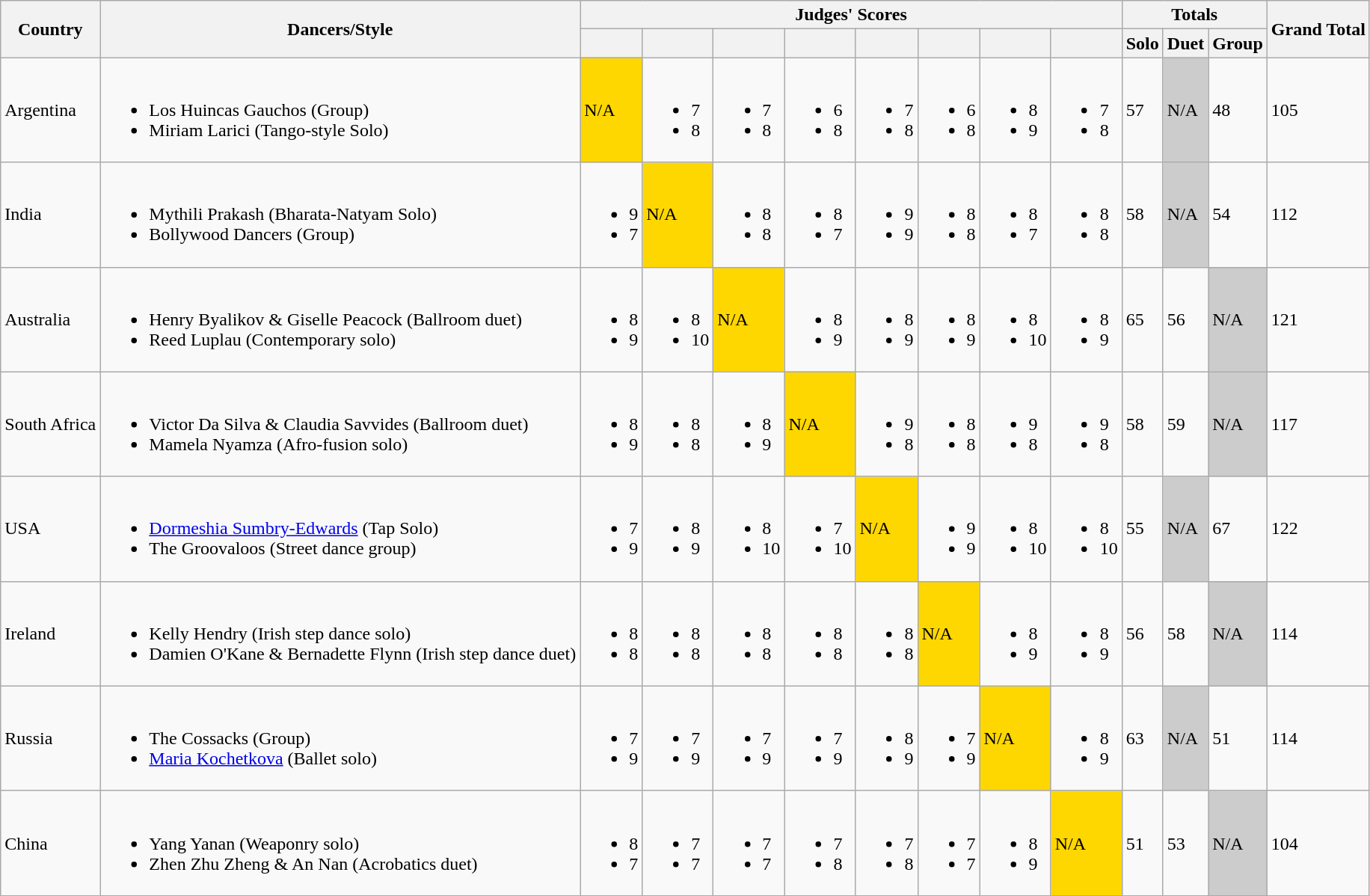<table class="wikitable">
<tr>
<th rowspan="2">Country</th>
<th rowspan="2">Dancers/Style</th>
<th colspan="8">Judges' Scores</th>
<th colspan="3">Totals</th>
<th rowspan="2">Grand Total</th>
</tr>
<tr>
<th></th>
<th></th>
<th></th>
<th></th>
<th></th>
<th></th>
<th></th>
<th></th>
<th>Solo</th>
<th>Duet</th>
<th>Group</th>
</tr>
<tr>
<td>Argentina</td>
<td><br><ul><li>Los Huincas Gauchos (Group)</li><li>Miriam Larici (Tango-style Solo)</li></ul></td>
<td bgcolor="gold">N/A</td>
<td><br><ul><li>7</li><li>8</li></ul></td>
<td><br><ul><li>7</li><li>8</li></ul></td>
<td><br><ul><li>6</li><li>8</li></ul></td>
<td><br><ul><li>7</li><li>8</li></ul></td>
<td><br><ul><li>6</li><li>8</li></ul></td>
<td><br><ul><li>8</li><li>9</li></ul></td>
<td><br><ul><li>7</li><li>8</li></ul></td>
<td>57</td>
<td bgcolor="CCCCCC">N/A</td>
<td>48</td>
<td>105</td>
</tr>
<tr>
<td>India</td>
<td><br><ul><li>Mythili Prakash (Bharata-Natyam Solo)</li><li>Bollywood Dancers (Group)</li></ul></td>
<td><br><ul><li>9</li><li>7</li></ul></td>
<td bgcolor="gold">N/A</td>
<td><br><ul><li>8</li><li>8</li></ul></td>
<td><br><ul><li>8</li><li>7</li></ul></td>
<td><br><ul><li>9</li><li>9</li></ul></td>
<td><br><ul><li>8</li><li>8</li></ul></td>
<td><br><ul><li>8</li><li>7</li></ul></td>
<td><br><ul><li>8</li><li>8</li></ul></td>
<td>58</td>
<td bgcolor="CCCCCC">N/A</td>
<td>54</td>
<td>112</td>
</tr>
<tr>
<td>Australia</td>
<td><br><ul><li>Henry Byalikov & Giselle Peacock (Ballroom duet)</li><li>Reed Luplau (Contemporary solo)</li></ul></td>
<td><br><ul><li>8</li><li>9</li></ul></td>
<td><br><ul><li>8</li><li>10</li></ul></td>
<td bgcolor="gold">N/A</td>
<td><br><ul><li>8</li><li>9</li></ul></td>
<td><br><ul><li>8</li><li>9</li></ul></td>
<td><br><ul><li>8</li><li>9</li></ul></td>
<td><br><ul><li>8</li><li>10</li></ul></td>
<td><br><ul><li>8</li><li>9</li></ul></td>
<td>65</td>
<td>56</td>
<td bgcolor="CCCCCC">N/A</td>
<td>121</td>
</tr>
<tr>
<td>South Africa</td>
<td><br><ul><li>Victor Da Silva & Claudia Savvides (Ballroom duet)</li><li>Mamela Nyamza (Afro-fusion solo)</li></ul></td>
<td><br><ul><li>8</li><li>9</li></ul></td>
<td><br><ul><li>8</li><li>8</li></ul></td>
<td><br><ul><li>8</li><li>9</li></ul></td>
<td bgcolor="gold">N/A</td>
<td><br><ul><li>9</li><li>8</li></ul></td>
<td><br><ul><li>8</li><li>8</li></ul></td>
<td><br><ul><li>9</li><li>8</li></ul></td>
<td><br><ul><li>9</li><li>8</li></ul></td>
<td>58</td>
<td>59</td>
<td bgcolor="CCCCCC">N/A</td>
<td>117</td>
</tr>
<tr>
<td>USA</td>
<td><br><ul><li><a href='#'>Dormeshia Sumbry-Edwards</a> (Tap Solo)</li><li>The Groovaloos (Street dance group)</li></ul></td>
<td><br><ul><li>7</li><li>9</li></ul></td>
<td><br><ul><li>8</li><li>9</li></ul></td>
<td><br><ul><li>8</li><li>10</li></ul></td>
<td><br><ul><li>7</li><li>10</li></ul></td>
<td bgcolor="gold">N/A</td>
<td><br><ul><li>9</li><li>9</li></ul></td>
<td><br><ul><li>8</li><li>10</li></ul></td>
<td><br><ul><li>8</li><li>10</li></ul></td>
<td>55</td>
<td bgcolor="CCCCCC">N/A</td>
<td>67</td>
<td>122</td>
</tr>
<tr>
<td>Ireland</td>
<td><br><ul><li>Kelly Hendry (Irish step dance solo)</li><li>Damien O'Kane & Bernadette Flynn (Irish step dance duet)</li></ul></td>
<td><br><ul><li>8</li><li>8</li></ul></td>
<td><br><ul><li>8</li><li>8</li></ul></td>
<td><br><ul><li>8</li><li>8</li></ul></td>
<td><br><ul><li>8</li><li>8</li></ul></td>
<td><br><ul><li>8</li><li>8</li></ul></td>
<td bgcolor="gold">N/A</td>
<td><br><ul><li>8</li><li>9</li></ul></td>
<td><br><ul><li>8</li><li>9</li></ul></td>
<td>56</td>
<td>58</td>
<td bgcolor="CCCCCC">N/A</td>
<td>114</td>
</tr>
<tr>
<td>Russia</td>
<td><br><ul><li>The Cossacks (Group)</li><li><a href='#'>Maria Kochetkova</a> (Ballet solo)</li></ul></td>
<td><br><ul><li>7</li><li>9</li></ul></td>
<td><br><ul><li>7</li><li>9</li></ul></td>
<td><br><ul><li>7</li><li>9</li></ul></td>
<td><br><ul><li>7</li><li>9</li></ul></td>
<td><br><ul><li>8</li><li>9</li></ul></td>
<td><br><ul><li>7</li><li>9</li></ul></td>
<td bgcolor="gold">N/A</td>
<td><br><ul><li>8</li><li>9</li></ul></td>
<td>63</td>
<td bgcolor="CCCCCC">N/A</td>
<td>51</td>
<td>114</td>
</tr>
<tr>
<td>China</td>
<td><br><ul><li>Yang Yanan (Weaponry solo)</li><li>Zhen Zhu Zheng & An Nan (Acrobatics duet)</li></ul></td>
<td><br><ul><li>8</li><li>7</li></ul></td>
<td><br><ul><li>7</li><li>7</li></ul></td>
<td><br><ul><li>7</li><li>7</li></ul></td>
<td><br><ul><li>7</li><li>8</li></ul></td>
<td><br><ul><li>7</li><li>8</li></ul></td>
<td><br><ul><li>7</li><li>7</li></ul></td>
<td><br><ul><li>8</li><li>9</li></ul></td>
<td bgcolor="gold">N/A</td>
<td>51</td>
<td>53</td>
<td bgcolor="CCCCCC">N/A</td>
<td>104</td>
</tr>
</table>
